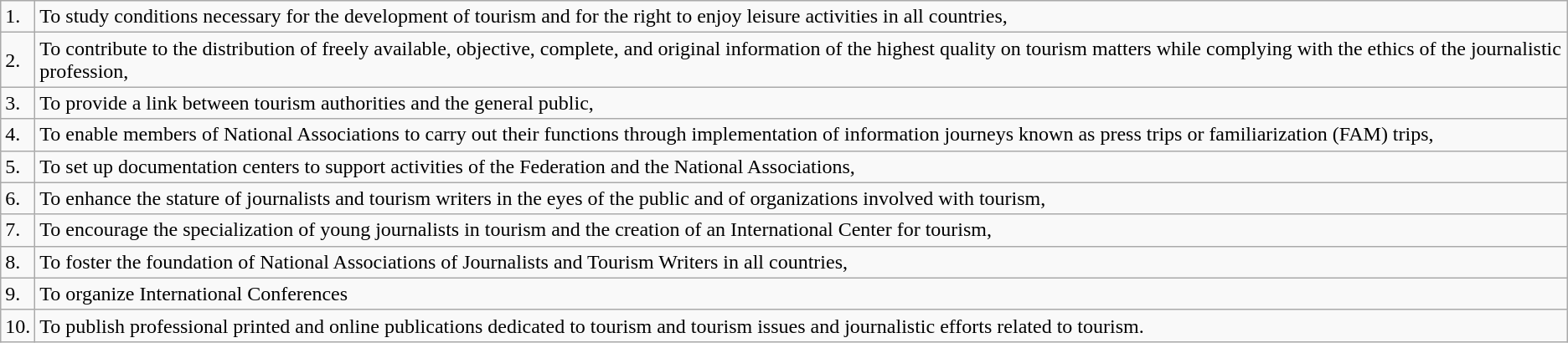<table class="wikitable">
<tr>
<td>1.</td>
<td>To study conditions necessary for the development of tourism and for the right to enjoy leisure activities in all countries,</td>
</tr>
<tr>
<td>2.</td>
<td>To contribute to the distribution of freely available, objective, complete, and original information of the highest quality on tourism matters while complying with the ethics of the journalistic profession,</td>
</tr>
<tr>
<td>3.</td>
<td>To provide a link between tourism authorities and the general public,</td>
</tr>
<tr>
<td>4.</td>
<td>To enable members of National Associations to carry out their functions through implementation of information journeys known as press trips or familiarization (FAM) trips,</td>
</tr>
<tr>
<td>5.</td>
<td>To set up documentation centers to support activities of the Federation and the National Associations,</td>
</tr>
<tr>
<td>6.</td>
<td>To enhance the stature of journalists and tourism writers in the eyes of the public and of organizations involved with tourism,</td>
</tr>
<tr>
<td>7.</td>
<td>To encourage the specialization of young journalists in tourism and the creation of an International Center for tourism,</td>
</tr>
<tr>
<td>8.</td>
<td>To foster the foundation of National Associations of Journalists and Tourism Writers in all countries,</td>
</tr>
<tr>
<td>9.</td>
<td>To organize International Conferences</td>
</tr>
<tr>
<td>10.</td>
<td>To publish professional printed and online publications dedicated to tourism and tourism issues and journalistic efforts related to tourism.</td>
</tr>
</table>
